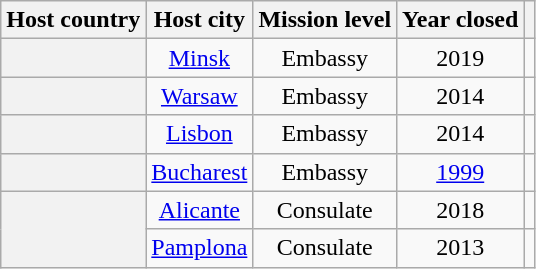<table class="wikitable plainrowheaders" style="text-align:center;">
<tr>
<th scope="col">Host country</th>
<th scope="col">Host city</th>
<th scope="col">Mission level</th>
<th scope="col">Year closed</th>
<th scope="col"></th>
</tr>
<tr>
<th scope="row"></th>
<td><a href='#'>Minsk</a></td>
<td>Embassy</td>
<td>2019</td>
<td></td>
</tr>
<tr>
<th scope="row"></th>
<td><a href='#'>Warsaw</a></td>
<td>Embassy</td>
<td>2014</td>
<td></td>
</tr>
<tr>
<th scope="row"></th>
<td><a href='#'>Lisbon</a></td>
<td>Embassy</td>
<td>2014</td>
<td></td>
</tr>
<tr>
<th scope="row"></th>
<td><a href='#'>Bucharest</a></td>
<td>Embassy</td>
<td><a href='#'>1999</a></td>
<td></td>
</tr>
<tr>
<th scope="row" rowspan="2"></th>
<td><a href='#'>Alicante</a></td>
<td>Consulate</td>
<td>2018</td>
<td></td>
</tr>
<tr>
<td><a href='#'>Pamplona</a></td>
<td>Consulate</td>
<td>2013</td>
<td></td>
</tr>
</table>
